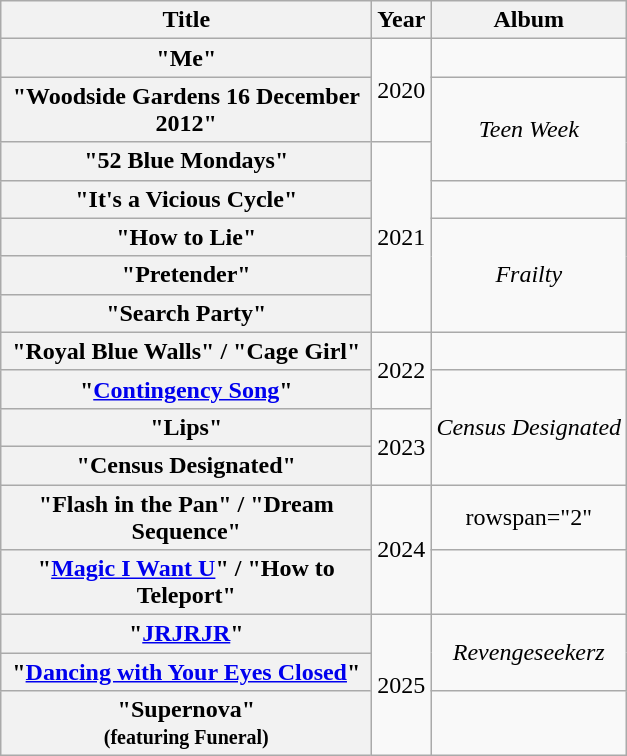<table class="wikitable plainrowheaders" style="text-align:center;">
<tr>
<th scope="col" style="width:15em;">Title</th>
<th scope="col">Year</th>
<th scope="col">Album</th>
</tr>
<tr>
<th scope="row">"Me"</th>
<td rowspan="2">2020</td>
<td></td>
</tr>
<tr>
<th scope="row">"Woodside Gardens 16 December 2012"</th>
<td rowspan="2"><em>Teen Week</em></td>
</tr>
<tr>
<th scope="row">"52 Blue Mondays"</th>
<td rowspan="5">2021</td>
</tr>
<tr>
<th scope="row">"It's a Vicious Cycle"</th>
<td></td>
</tr>
<tr>
<th scope="row">"How to Lie"</th>
<td rowspan="3"><em>Frailty</em></td>
</tr>
<tr>
<th scope="row">"Pretender"</th>
</tr>
<tr>
<th scope="row">"Search Party"</th>
</tr>
<tr>
<th scope="row">"Royal Blue Walls" / "Cage Girl"</th>
<td rowspan="2">2022</td>
<td></td>
</tr>
<tr>
<th scope="row">"<a href='#'>Contingency Song</a>"</th>
<td rowspan="3"><em>Census Designated</em></td>
</tr>
<tr>
<th scope="row">"Lips"</th>
<td rowspan="2">2023</td>
</tr>
<tr>
<th scope="row">"Census Designated"</th>
</tr>
<tr>
<th scope="row">"Flash in the Pan" / "Dream Sequence"</th>
<td rowspan="2">2024</td>
<td>rowspan="2" </td>
</tr>
<tr>
<th scope="row">"<a href='#'>Magic I Want U</a>" / "How to Teleport"</th>
</tr>
<tr>
<th scope="row">"<a href='#'>JRJRJR</a>"</th>
<td rowspan="3">2025</td>
<td rowspan="2"><em>Revengeseekerz</em></td>
</tr>
<tr>
<th scope="row">"<a href='#'>Dancing with Your Eyes Closed</a>"</th>
</tr>
<tr>
<th scope="row">"Supernova"<br><small>(featuring Funeral)</small></th>
<td></td>
</tr>
</table>
